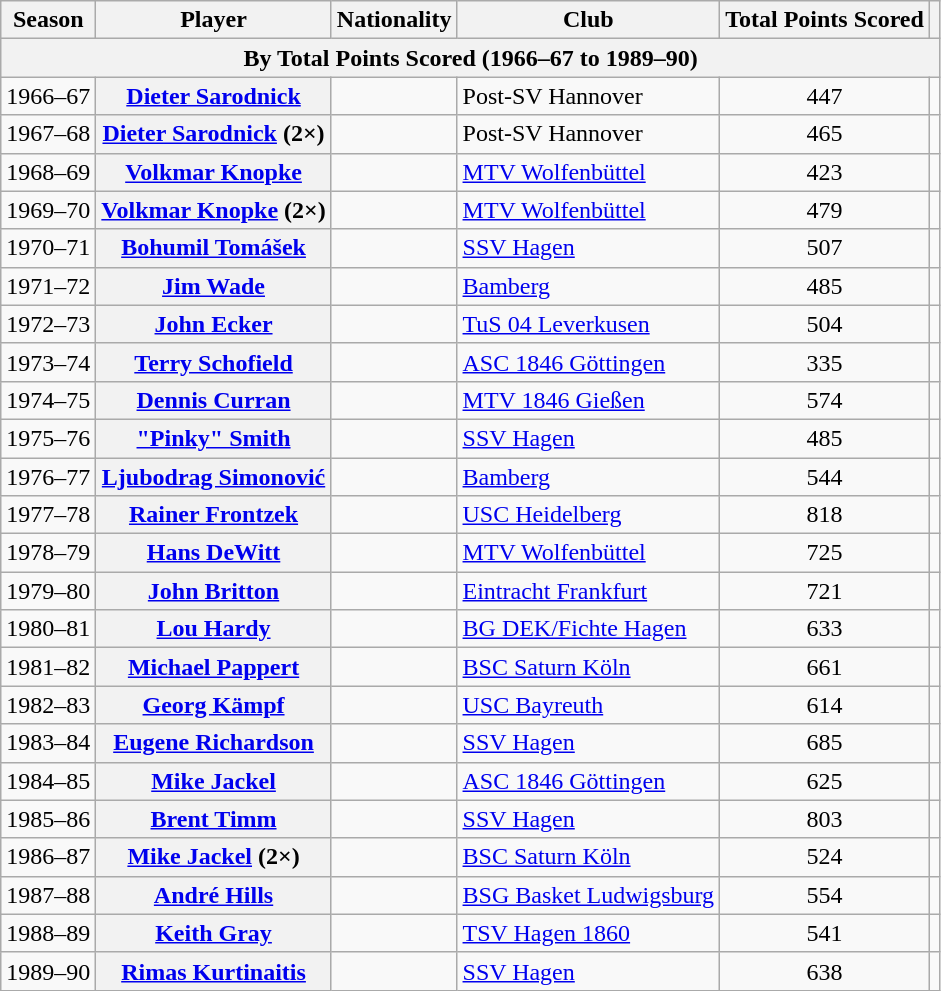<table class="wikitable sortable plainrowheaders">
<tr>
<th scope="col">Season</th>
<th scope="col">Player</th>
<th scope="col">Nationality</th>
<th scope="col">Club</th>
<th scope="col">Total Points Scored</th>
<th scope="col" class="unsortable"></th>
</tr>
<tr>
<th colspan="6">By Total Points Scored (1966–67 to 1989–90)</th>
</tr>
<tr>
<td>1966–67</td>
<th scope="row"><a href='#'>Dieter Sarodnick</a></th>
<td></td>
<td>Post-SV Hannover</td>
<td style="text-align:center">447</td>
<td style="text-align:center"></td>
</tr>
<tr>
<td>1967–68</td>
<th scope="row"><a href='#'>Dieter Sarodnick</a> (2×)</th>
<td></td>
<td>Post-SV Hannover</td>
<td style="text-align:center">465</td>
<td style="text-align:center"></td>
</tr>
<tr>
<td>1968–69</td>
<th scope="row"><a href='#'>Volkmar Knopke</a></th>
<td></td>
<td><a href='#'>MTV Wolfenbüttel</a></td>
<td style="text-align:center">423</td>
<td style="text-align:center"></td>
</tr>
<tr>
<td>1969–70</td>
<th scope="row"><a href='#'>Volkmar Knopke</a> (2×)</th>
<td></td>
<td><a href='#'>MTV Wolfenbüttel</a></td>
<td style="text-align:center">479</td>
<td style="text-align:center"></td>
</tr>
<tr>
<td>1970–71</td>
<th scope="row"><a href='#'>Bohumil Tomášek</a></th>
<td></td>
<td><a href='#'>SSV Hagen</a></td>
<td style="text-align:center">507</td>
<td style="text-align:center"></td>
</tr>
<tr>
<td>1971–72</td>
<th scope="row"><a href='#'>Jim Wade</a></th>
<td></td>
<td><a href='#'>Bamberg</a></td>
<td style="text-align:center">485</td>
<td style="text-align:center"></td>
</tr>
<tr>
<td>1972–73</td>
<th scope="row"><a href='#'>John Ecker</a></th>
<td></td>
<td><a href='#'>TuS 04 Leverkusen</a></td>
<td style="text-align:center">504</td>
<td style="text-align:center"></td>
</tr>
<tr>
<td>1973–74</td>
<th scope="row"><a href='#'>Terry Schofield</a></th>
<td></td>
<td><a href='#'>ASC 1846 Göttingen</a></td>
<td style="text-align:center">335</td>
<td style="text-align:center"></td>
</tr>
<tr>
<td>1974–75</td>
<th scope="row"><a href='#'>Dennis Curran</a></th>
<td></td>
<td><a href='#'>MTV 1846 Gießen</a></td>
<td style="text-align:center">574</td>
<td style="text-align:center"></td>
</tr>
<tr>
<td>1975–76</td>
<th scope="row"><a href='#'>"Pinky" Smith</a></th>
<td></td>
<td><a href='#'>SSV Hagen</a></td>
<td style="text-align:center">485</td>
<td style="text-align:center"></td>
</tr>
<tr>
<td>1976–77</td>
<th scope="row"><a href='#'>Ljubodrag Simonović</a></th>
<td></td>
<td><a href='#'>Bamberg</a></td>
<td style="text-align:center">544</td>
<td style="text-align:center"></td>
</tr>
<tr>
<td>1977–78</td>
<th scope="row"><a href='#'>Rainer Frontzek</a></th>
<td></td>
<td><a href='#'>USC Heidelberg</a></td>
<td style="text-align:center">818</td>
<td style="text-align:center"></td>
</tr>
<tr>
<td>1978–79</td>
<th scope="row"><a href='#'>Hans DeWitt</a></th>
<td></td>
<td><a href='#'>MTV Wolfenbüttel</a></td>
<td style="text-align:center">725</td>
<td style="text-align:center"></td>
</tr>
<tr>
<td>1979–80</td>
<th scope="row"><a href='#'>John Britton</a></th>
<td></td>
<td><a href='#'>Eintracht Frankfurt</a></td>
<td style="text-align:center">721</td>
<td style="text-align:center"></td>
</tr>
<tr>
<td>1980–81</td>
<th scope="row"><a href='#'>Lou Hardy</a></th>
<td></td>
<td><a href='#'>BG DEK/Fichte Hagen</a></td>
<td style="text-align:center">633</td>
<td style="text-align:center"></td>
</tr>
<tr>
<td>1981–82</td>
<th scope="row"><a href='#'>Michael Pappert</a></th>
<td></td>
<td><a href='#'>BSC Saturn Köln</a></td>
<td style="text-align:center">661</td>
<td style="text-align:center"></td>
</tr>
<tr>
<td>1982–83</td>
<th scope="row"><a href='#'>Georg Kämpf</a></th>
<td></td>
<td><a href='#'>USC Bayreuth</a></td>
<td style="text-align:center">614</td>
<td style="text-align:center"></td>
</tr>
<tr>
<td>1983–84</td>
<th scope="row"><a href='#'>Eugene Richardson</a></th>
<td></td>
<td><a href='#'>SSV Hagen</a></td>
<td style="text-align:center">685</td>
<td style="text-align:center"></td>
</tr>
<tr>
<td>1984–85</td>
<th scope="row"><a href='#'>Mike Jackel</a></th>
<td></td>
<td><a href='#'>ASC 1846 Göttingen</a></td>
<td style="text-align:center">625</td>
<td style="text-align:center"></td>
</tr>
<tr>
<td>1985–86</td>
<th scope="row"><a href='#'>Brent Timm</a></th>
<td></td>
<td><a href='#'>SSV Hagen</a></td>
<td style="text-align:center">803</td>
<td style="text-align:center"></td>
</tr>
<tr>
<td>1986–87</td>
<th scope="row"><a href='#'>Mike Jackel</a> (2×)</th>
<td></td>
<td><a href='#'>BSC Saturn Köln</a></td>
<td style="text-align:center">524</td>
<td style="text-align:center"></td>
</tr>
<tr>
<td>1987–88</td>
<th scope="row"><a href='#'>André Hills</a></th>
<td></td>
<td><a href='#'>BSG Basket Ludwigsburg</a></td>
<td style="text-align:center">554</td>
<td style="text-align:center"></td>
</tr>
<tr>
<td>1988–89</td>
<th scope="row"><a href='#'>Keith Gray</a></th>
<td></td>
<td><a href='#'>TSV Hagen 1860</a></td>
<td style="text-align:center">541</td>
<td style="text-align:center"></td>
</tr>
<tr>
<td>1989–90</td>
<th scope="row"><a href='#'>Rimas Kurtinaitis</a></th>
<td></td>
<td><a href='#'>SSV Hagen</a></td>
<td style="text-align:center">638</td>
<td style="text-align:center"></td>
</tr>
</table>
